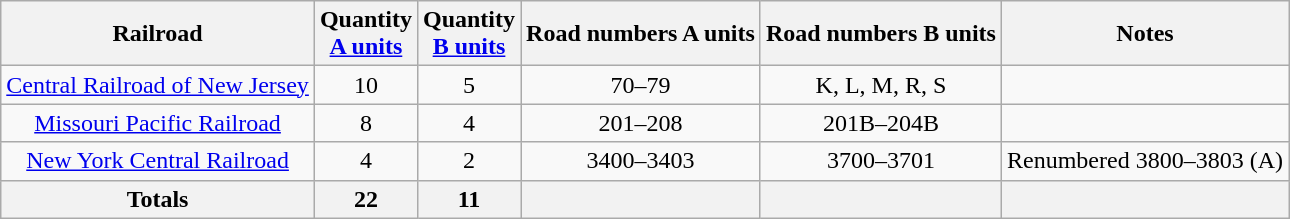<table class="wikitable">
<tr>
<th>Railroad</th>
<th>Quantity<br><a href='#'>A units</a></th>
<th>Quantity<br><a href='#'>B units</a></th>
<th>Road numbers A units</th>
<th>Road numbers B units</th>
<th>Notes</th>
</tr>
<tr style=text-align:center>
<td><a href='#'>Central Railroad of New Jersey</a></td>
<td>10</td>
<td>5</td>
<td>70–79</td>
<td>K, L, M, R, S</td>
<td></td>
</tr>
<tr style=text-align:center>
<td><a href='#'>Missouri Pacific Railroad</a></td>
<td>8</td>
<td>4</td>
<td>201–208</td>
<td>201B–204B</td>
<td></td>
</tr>
<tr style=text-align:center>
<td><a href='#'>New York Central Railroad</a></td>
<td>4</td>
<td>2</td>
<td>3400–3403</td>
<td>3700–3701</td>
<td>Renumbered 3800–3803 (A)</td>
</tr>
<tr>
<th>Totals</th>
<th>22</th>
<th>11</th>
<th></th>
<th></th>
<th></th>
</tr>
</table>
